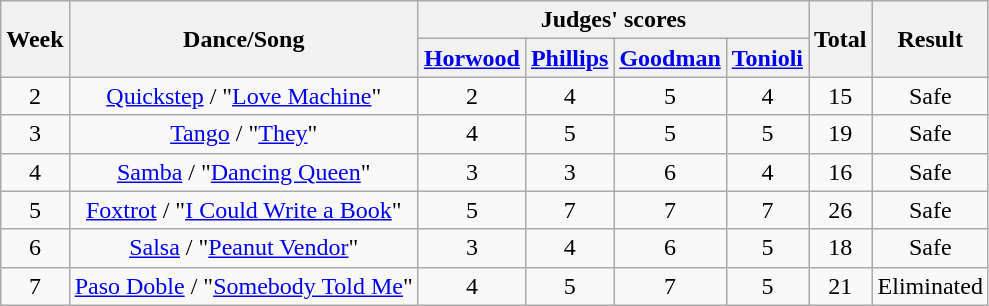<table class="wikitable" style="text-align: center; width=100%;">
<tr>
<th rowspan="2">Week</th>
<th rowspan="2">Dance/Song</th>
<th colspan="4">Judges' scores</th>
<th rowspan="2">Total</th>
<th rowspan="2">Result</th>
</tr>
<tr>
<th><a href='#'>Horwood</a></th>
<th><a href='#'>Phillips</a></th>
<th><a href='#'>Goodman</a></th>
<th><a href='#'>Tonioli</a></th>
</tr>
<tr>
<td>2</td>
<td><a href='#'>Quickstep</a> / "<a href='#'>Love Machine</a>"</td>
<td>2</td>
<td>4</td>
<td>5</td>
<td>4</td>
<td>15</td>
<td>Safe</td>
</tr>
<tr>
<td>3</td>
<td><a href='#'>Tango</a> / "<a href='#'>They</a>"</td>
<td>4</td>
<td>5</td>
<td>5</td>
<td>5</td>
<td>19</td>
<td>Safe</td>
</tr>
<tr>
<td>4</td>
<td><a href='#'>Samba</a> / "<a href='#'>Dancing Queen</a>"</td>
<td>3</td>
<td>3</td>
<td>6</td>
<td>4</td>
<td>16</td>
<td>Safe</td>
</tr>
<tr>
<td>5</td>
<td><a href='#'>Foxtrot</a> / "<a href='#'>I Could Write a Book</a>"</td>
<td>5</td>
<td>7</td>
<td>7</td>
<td>7</td>
<td>26</td>
<td>Safe</td>
</tr>
<tr>
<td>6</td>
<td><a href='#'>Salsa</a> / "<a href='#'>Peanut Vendor</a>"</td>
<td>3</td>
<td>4</td>
<td>6</td>
<td>5</td>
<td>18</td>
<td>Safe</td>
</tr>
<tr>
<td>7</td>
<td><a href='#'>Paso Doble</a> / "<a href='#'>Somebody Told Me</a>"</td>
<td>4</td>
<td>5</td>
<td>7</td>
<td>5</td>
<td>21</td>
<td>Eliminated</td>
</tr>
</table>
